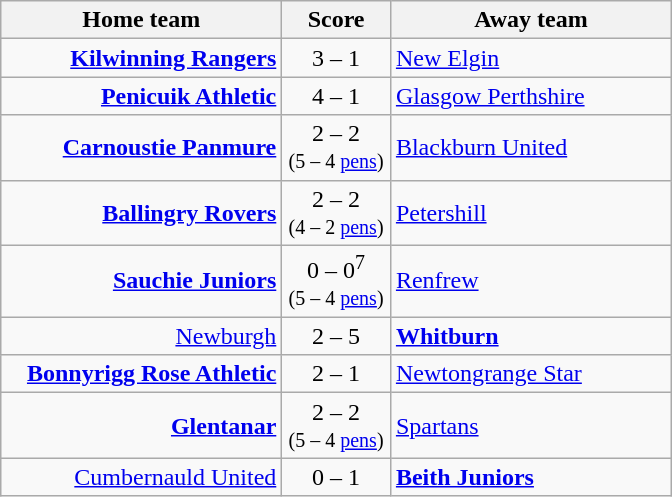<table border=0 cellpadding=4 cellspacing=0>
<tr>
<td valign="top"><br><table class="wikitable" style="border-collapse: collapse;">
<tr>
<th align="right" width="180">Home team</th>
<th align="center" width="65"> Score </th>
<th align="left" width="180">Away team</th>
</tr>
<tr>
<td style="text-align: right;"><strong><a href='#'>Kilwinning Rangers</a></strong></td>
<td style="text-align: center;">3 – 1</td>
<td style="text-align: left;"><a href='#'>New Elgin</a></td>
</tr>
<tr>
<td style="text-align: right;"><strong><a href='#'>Penicuik Athletic</a></strong></td>
<td style="text-align: center;">4 – 1</td>
<td style="text-align: left;"><a href='#'>Glasgow Perthshire</a></td>
</tr>
<tr>
<td style="text-align: right;"><strong><a href='#'>Carnoustie Panmure</a></strong></td>
<td style="text-align: center;">2 – 2<br><small>(5 – 4 <a href='#'>pens</a>)</small></td>
<td style="text-align: left;"><a href='#'>Blackburn United</a></td>
</tr>
<tr>
<td style="text-align: right;"><strong><a href='#'>Ballingry Rovers</a></strong></td>
<td style="text-align: center;">2 – 2<br><small>(4 – 2 <a href='#'>pens</a>)</small></td>
<td style="text-align: left;"><a href='#'>Petershill</a></td>
</tr>
<tr>
<td style="text-align: right;"><strong><a href='#'>Sauchie Juniors</a></strong></td>
<td style="text-align: center;">0 – 0<sup>7</sup><br><small>(5 – 4 <a href='#'>pens</a>)</small></td>
<td style="text-align: left;"><a href='#'>Renfrew</a></td>
</tr>
<tr>
<td style="text-align: right;"><a href='#'>Newburgh</a></td>
<td style="text-align: center;">2 – 5</td>
<td style="text-align: left;"><strong><a href='#'>Whitburn</a></strong></td>
</tr>
<tr>
<td style="text-align: right;"><strong><a href='#'>Bonnyrigg Rose Athletic</a></strong></td>
<td style="text-align: center;">2 – 1</td>
<td style="text-align: left;"><a href='#'>Newtongrange Star</a></td>
</tr>
<tr>
<td style="text-align: right;"><strong><a href='#'>Glentanar</a></strong></td>
<td style="text-align: center;">2 – 2<br><small>(5 – 4 <a href='#'>pens</a>)</small></td>
<td style="text-align: left;"><a href='#'>Spartans</a></td>
</tr>
<tr>
<td style="text-align: right;"><a href='#'>Cumbernauld United</a></td>
<td style="text-align: center;">0 – 1</td>
<td style="text-align: left;"><strong><a href='#'>Beith Juniors</a></strong></td>
</tr>
</table>
</td>
</tr>
</table>
